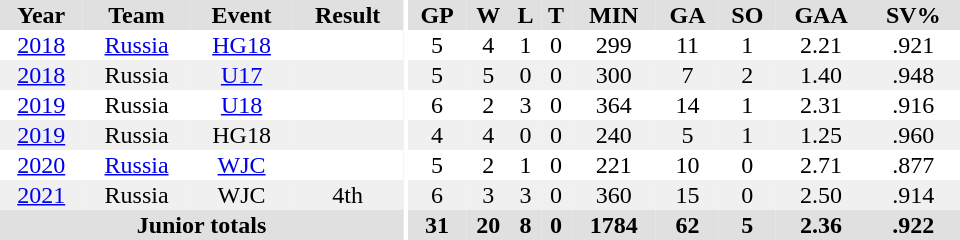<table border="0" cellpadding="1" cellspacing="0" ID="Table3" style="text-align:center; width:40em;">
<tr bgcolor="#e0e0e0">
<th>Year</th>
<th>Team</th>
<th>Event</th>
<th>Result</th>
<th rowspan="99" bgcolor="#ffffff"></th>
<th>GP</th>
<th>W</th>
<th>L</th>
<th>T</th>
<th>MIN</th>
<th>GA</th>
<th>SO</th>
<th>GAA</th>
<th>SV%</th>
</tr>
<tr>
<td><a href='#'>2018</a></td>
<td><a href='#'>Russia</a></td>
<td><a href='#'>HG18</a></td>
<td></td>
<td>5</td>
<td>4</td>
<td>1</td>
<td>0</td>
<td>299</td>
<td>11</td>
<td>1</td>
<td>2.21</td>
<td>.921</td>
</tr>
<tr bgcolor="#f0f0f0">
<td><a href='#'>2018</a></td>
<td>Russia</td>
<td><a href='#'>U17</a></td>
<td></td>
<td>5</td>
<td>5</td>
<td>0</td>
<td>0</td>
<td>300</td>
<td>7</td>
<td>2</td>
<td>1.40</td>
<td>.948</td>
</tr>
<tr>
<td><a href='#'>2019</a></td>
<td>Russia</td>
<td><a href='#'>U18</a></td>
<td></td>
<td>6</td>
<td>2</td>
<td>3</td>
<td>0</td>
<td>364</td>
<td>14</td>
<td>1</td>
<td>2.31</td>
<td>.916</td>
</tr>
<tr bgcolor="#f0f0f0">
<td><a href='#'>2019</a></td>
<td>Russia</td>
<td>HG18</td>
<td></td>
<td>4</td>
<td>4</td>
<td>0</td>
<td>0</td>
<td>240</td>
<td>5</td>
<td>1</td>
<td>1.25</td>
<td>.960</td>
</tr>
<tr>
<td><a href='#'>2020</a></td>
<td><a href='#'>Russia</a></td>
<td><a href='#'>WJC</a></td>
<td></td>
<td>5</td>
<td>2</td>
<td>1</td>
<td>0</td>
<td>221</td>
<td>10</td>
<td>0</td>
<td>2.71</td>
<td>.877</td>
</tr>
<tr bgcolor="#f0f0f0">
<td><a href='#'>2021</a></td>
<td>Russia</td>
<td>WJC</td>
<td>4th</td>
<td>6</td>
<td>3</td>
<td>3</td>
<td>0</td>
<td>360</td>
<td>15</td>
<td>0</td>
<td>2.50</td>
<td>.914</td>
</tr>
<tr bgcolor="#e0e0e0">
<th colspan="4">Junior totals</th>
<th>31</th>
<th>20</th>
<th>8</th>
<th>0</th>
<th>1784</th>
<th>62</th>
<th>5</th>
<th>2.36</th>
<th>.922</th>
</tr>
</table>
